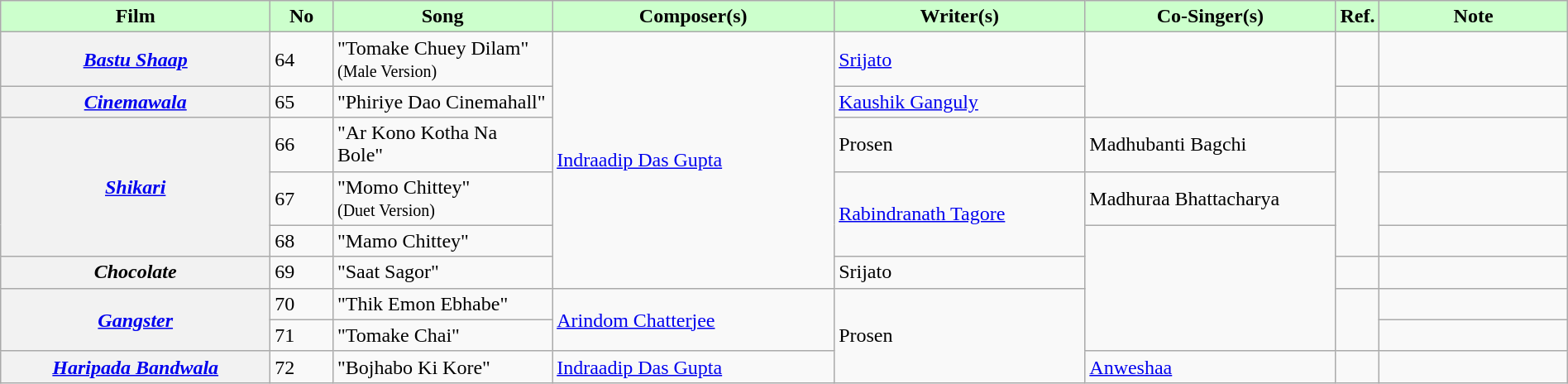<table class="wikitable plainrowheaders" style="width:100%;" textcolor:#000;">
<tr style="background:#cfc; text-align:center;">
<td><strong>Film</strong></td>
<td scope="col" style="width:4%;"><strong>No</strong></td>
<td scope="col" style="width:14%;"><strong>Song</strong></td>
<td scope="col" style="width:18%;"><strong>Composer(s)</strong></td>
<td scope="col" style="width:16%;"><strong>Writer(s)</strong></td>
<td scope="col" style="width:16%;"><strong>Co-Singer(s)</strong></td>
<td scope="col" style="width:2%;"><strong>Ref.</strong></td>
<td scope="col" style="width:12%;"><strong>Note</strong></td>
</tr>
<tr>
<th scope="row"><em><a href='#'>Bastu Shaap</a></em></th>
<td>64</td>
<td>"Tomake Chuey Dilam"<br><small>(Male Version)</small></td>
<td rowspan="6"><a href='#'>Indraadip Das Gupta</a></td>
<td><a href='#'>Srijato</a></td>
<td rowspan="2"></td>
<td></td>
<td></td>
</tr>
<tr>
<th scope="row"><em><a href='#'>Cinemawala</a></em></th>
<td>65</td>
<td>"Phiriye Dao Cinemahall"</td>
<td><a href='#'>Kaushik Ganguly</a></td>
<td></td>
<td></td>
</tr>
<tr>
<th rowspan="3" scope="row"><em><a href='#'>Shikari</a></em></th>
<td>66</td>
<td>"Ar Kono Kotha Na Bole"</td>
<td>Prosen</td>
<td>Madhubanti Bagchi</td>
<td rowspan="3"></td>
<td></td>
</tr>
<tr>
<td>67</td>
<td>"Momo Chittey"<br><small>(Duet Version)</small></td>
<td rowspan="2"><a href='#'>Rabindranath Tagore</a></td>
<td>Madhuraa Bhattacharya</td>
<td></td>
</tr>
<tr>
<td>68</td>
<td>"Mamo Chittey"</td>
<td rowspan="4"></td>
<td></td>
</tr>
<tr>
<th scope="row"><em>Chocolate</em></th>
<td>69</td>
<td>"Saat Sagor"</td>
<td>Srijato</td>
<td></td>
<td></td>
</tr>
<tr>
<th rowspan="2" scope="row"><em><a href='#'>Gangster</a></em></th>
<td>70</td>
<td>"Thik Emon Ebhabe"</td>
<td rowspan="2"><a href='#'>Arindom Chatterjee</a></td>
<td rowspan="3">Prosen</td>
<td rowspan="2"></td>
<td></td>
</tr>
<tr>
<td>71</td>
<td>"Tomake Chai"</td>
<td></td>
</tr>
<tr>
<th scope="row"><em><a href='#'>Haripada Bandwala</a></em></th>
<td>72</td>
<td>"Bojhabo Ki Kore"</td>
<td><a href='#'>Indraadip Das Gupta</a></td>
<td><a href='#'>Anweshaa</a></td>
<td></td>
<td></td>
</tr>
</table>
